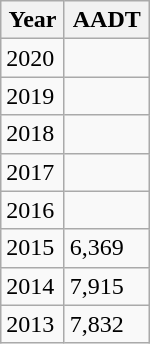<table class="wikitable" border="1" width="100px" align="right" margin="10px">
<tr>
<th>Year</th>
<th>AADT</th>
</tr>
<tr>
<td>2020</td>
<td></td>
</tr>
<tr>
<td>2019</td>
<td></td>
</tr>
<tr>
<td>2018</td>
<td></td>
</tr>
<tr>
<td>2017</td>
<td></td>
</tr>
<tr>
<td>2016</td>
<td></td>
</tr>
<tr>
<td>2015</td>
<td>6,369</td>
</tr>
<tr>
<td>2014</td>
<td>7,915</td>
</tr>
<tr>
<td>2013</td>
<td>7,832</td>
</tr>
</table>
